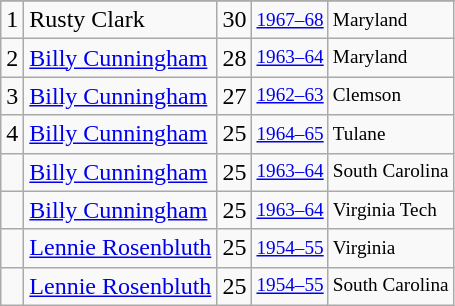<table class="wikitable">
<tr>
</tr>
<tr>
<td>1</td>
<td>Rusty Clark</td>
<td>30</td>
<td style="font-size:80%;"><a href='#'>1967–68</a></td>
<td style="font-size:80%;">Maryland</td>
</tr>
<tr>
<td>2</td>
<td><a href='#'>Billy Cunningham</a></td>
<td>28</td>
<td style="font-size:80%;"><a href='#'>1963–64</a></td>
<td style="font-size:80%;">Maryland</td>
</tr>
<tr>
<td>3</td>
<td><a href='#'>Billy Cunningham</a></td>
<td>27</td>
<td style="font-size:80%;"><a href='#'>1962–63</a></td>
<td style="font-size:80%;">Clemson</td>
</tr>
<tr>
<td>4</td>
<td><a href='#'>Billy Cunningham</a></td>
<td>25</td>
<td style="font-size:80%;"><a href='#'>1964–65</a></td>
<td style="font-size:80%;">Tulane</td>
</tr>
<tr>
<td></td>
<td><a href='#'>Billy Cunningham</a></td>
<td>25</td>
<td style="font-size:80%;"><a href='#'>1963–64</a></td>
<td style="font-size:80%;">South Carolina</td>
</tr>
<tr>
<td></td>
<td><a href='#'>Billy Cunningham</a></td>
<td>25</td>
<td style="font-size:80%;"><a href='#'>1963–64</a></td>
<td style="font-size:80%;">Virginia Tech</td>
</tr>
<tr>
<td></td>
<td><a href='#'>Lennie Rosenbluth</a></td>
<td>25</td>
<td style="font-size:80%;"><a href='#'>1954–55</a></td>
<td style="font-size:80%;">Virginia</td>
</tr>
<tr>
<td></td>
<td><a href='#'>Lennie Rosenbluth</a></td>
<td>25</td>
<td style="font-size:80%;"><a href='#'>1954–55</a></td>
<td style="font-size:80%;">South Carolina</td>
</tr>
</table>
